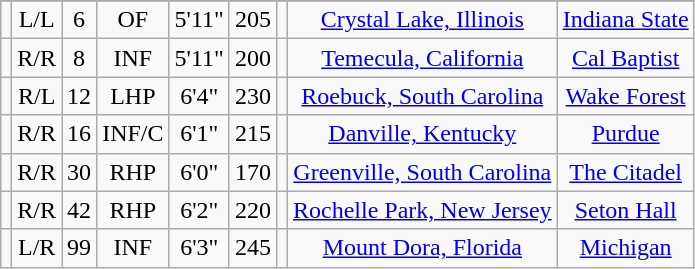<table class="wikitable sortable" border="1" style="text-align: center;">
<tr align=center>
</tr>
<tr>
<td></td>
<td>L/L</td>
<td>6</td>
<td>OF</td>
<td>5'11"</td>
<td>205</td>
<td></td>
<td><a href='#'>Crystal Lake, Illinois</a></td>
<td><a href='#'>Indiana State</a></td>
</tr>
<tr>
<td></td>
<td>R/R</td>
<td>8</td>
<td>INF</td>
<td>5'11"</td>
<td>200</td>
<td></td>
<td><a href='#'>Temecula, California</a></td>
<td><a href='#'>Cal Baptist</a></td>
</tr>
<tr>
<td></td>
<td>R/L</td>
<td>12</td>
<td>LHP</td>
<td>6'4"</td>
<td>230</td>
<td></td>
<td><a href='#'>Roebuck, South Carolina</a></td>
<td><a href='#'>Wake Forest</a></td>
</tr>
<tr>
<td></td>
<td>R/R</td>
<td>16</td>
<td>INF/C</td>
<td>6'1"</td>
<td>215</td>
<td></td>
<td><a href='#'>Danville, Kentucky</a></td>
<td><a href='#'>Purdue</a></td>
</tr>
<tr>
<td></td>
<td>R/R</td>
<td>30</td>
<td>RHP</td>
<td>6'0"</td>
<td>170</td>
<td></td>
<td><a href='#'>Greenville, South Carolina</a></td>
<td><a href='#'>The Citadel</a></td>
</tr>
<tr>
<td></td>
<td>R/R</td>
<td>42</td>
<td>RHP</td>
<td>6'2"</td>
<td>220</td>
<td></td>
<td><a href='#'>Rochelle Park, New Jersey</a></td>
<td><a href='#'>Seton Hall</a></td>
</tr>
<tr>
<td></td>
<td>L/R</td>
<td>99</td>
<td>INF</td>
<td>6'3"</td>
<td>245</td>
<td></td>
<td><a href='#'>Mount Dora, Florida</a></td>
<td><a href='#'>Michigan</a></td>
</tr>
</table>
